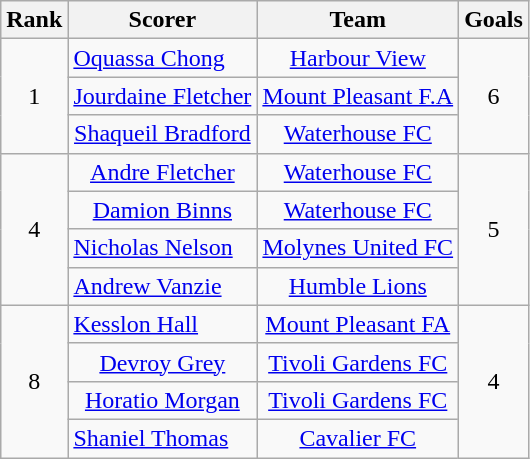<table class="wikitable" style="text-align:center">
<tr>
<th>Rank</th>
<th>Scorer</th>
<th>Team</th>
<th>Goals</th>
</tr>
<tr>
<td rowspan="3">1</td>
<td style="text-align:left"> <a href='#'>Oquassa Chong</a></td>
<td><a href='#'>Harbour View</a></td>
<td rowspan="3">6</td>
</tr>
<tr>
<td> <a href='#'>Jourdaine Fletcher</a></td>
<td><a href='#'>Mount Pleasant F.A</a></td>
</tr>
<tr>
<td> <a href='#'>Shaqueil Bradford</a></td>
<td><a href='#'>Waterhouse FC</a></td>
</tr>
<tr>
<td rowspan="4">4</td>
<td> <a href='#'>Andre Fletcher</a></td>
<td><a href='#'>Waterhouse FC</a></td>
<td rowspan="4">5</td>
</tr>
<tr>
<td> <a href='#'>Damion Binns</a></td>
<td><a href='#'>Waterhouse FC</a></td>
</tr>
<tr>
<td style="text-align:left"> <a href='#'>Nicholas Nelson</a></td>
<td><a href='#'>Molynes United FC</a></td>
</tr>
<tr>
<td style="text-align:left"> <a href='#'>Andrew Vanzie</a></td>
<td><a href='#'>Humble Lions</a></td>
</tr>
<tr>
<td rowspan="4">8</td>
<td style="text-align:left"> <a href='#'>Kesslon Hall</a></td>
<td><a href='#'>Mount Pleasant FA</a></td>
<td rowspan="4">4</td>
</tr>
<tr>
<td> <a href='#'>Devroy Grey</a></td>
<td><a href='#'>Tivoli Gardens FC</a></td>
</tr>
<tr>
<td> <a href='#'>Horatio Morgan</a></td>
<td><a href='#'>Tivoli Gardens FC</a></td>
</tr>
<tr>
<td style="text-align:left">  <a href='#'>Shaniel Thomas</a></td>
<td><a href='#'>Cavalier FC</a></td>
</tr>
</table>
